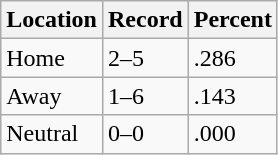<table class="wikitable">
<tr>
<th>Location</th>
<th>Record</th>
<th>Percent</th>
</tr>
<tr>
<td>Home</td>
<td>2–5</td>
<td>.286</td>
</tr>
<tr>
<td>Away</td>
<td>1–6</td>
<td>.143</td>
</tr>
<tr>
<td>Neutral</td>
<td>0–0</td>
<td>.000</td>
</tr>
</table>
